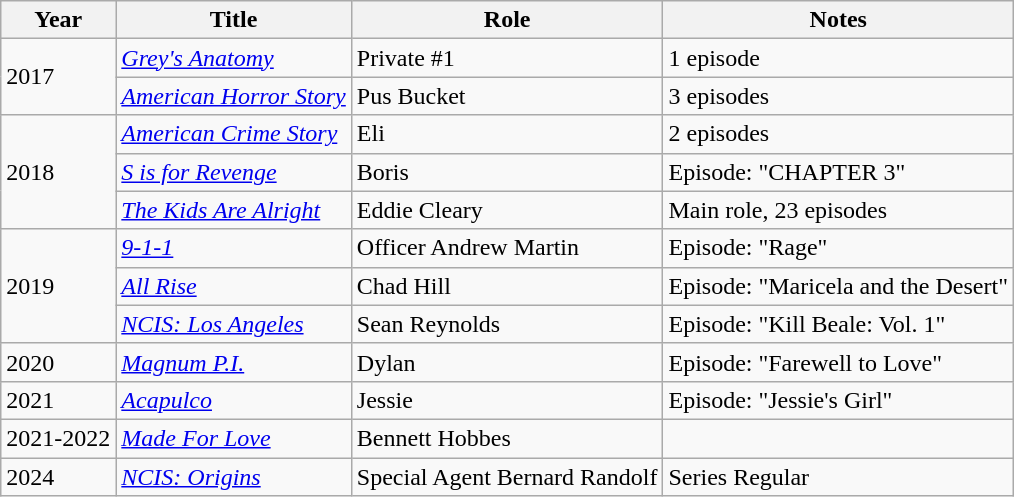<table class="wikitable sortable">
<tr>
<th>Year</th>
<th>Title</th>
<th>Role</th>
<th>Notes</th>
</tr>
<tr>
<td rowspan="2">2017</td>
<td><em><a href='#'>Grey's Anatomy</a></em></td>
<td>Private #1</td>
<td>1 episode</td>
</tr>
<tr>
<td><em><a href='#'>American Horror Story</a></em></td>
<td>Pus Bucket</td>
<td>3 episodes</td>
</tr>
<tr>
<td rowspan="3">2018</td>
<td><em><a href='#'>American Crime Story</a></em></td>
<td>Eli</td>
<td>2 episodes</td>
</tr>
<tr>
<td><em><a href='#'>S is for Revenge</a></em></td>
<td>Boris</td>
<td>Episode: "CHAPTER 3"</td>
</tr>
<tr>
<td><em><a href='#'>The Kids Are Alright</a></em></td>
<td>Eddie Cleary</td>
<td>Main role, 23 episodes</td>
</tr>
<tr>
<td rowspan="3">2019</td>
<td><em><a href='#'>9-1-1</a></em></td>
<td>Officer Andrew Martin</td>
<td>Episode: "Rage"</td>
</tr>
<tr>
<td><em><a href='#'>All Rise</a></em></td>
<td>Chad Hill</td>
<td>Episode: "Maricela and the Desert"</td>
</tr>
<tr>
<td><em><a href='#'>NCIS: Los Angeles</a></em></td>
<td>Sean Reynolds</td>
<td>Episode: "Kill Beale: Vol. 1"</td>
</tr>
<tr>
<td>2020</td>
<td><em><a href='#'>Magnum P.I.</a></em></td>
<td>Dylan</td>
<td>Episode: "Farewell to Love"</td>
</tr>
<tr>
<td>2021</td>
<td><em><a href='#'>Acapulco</a></em></td>
<td>Jessie</td>
<td>Episode: "Jessie's Girl"</td>
</tr>
<tr>
<td>2021-2022</td>
<td><em><a href='#'>Made For Love</a></em></td>
<td>Bennett Hobbes</td>
<td></td>
</tr>
<tr>
<td>2024</td>
<td><em><a href='#'>NCIS: Origins</a></em></td>
<td>Special Agent Bernard Randolf</td>
<td>Series Regular</td>
</tr>
</table>
